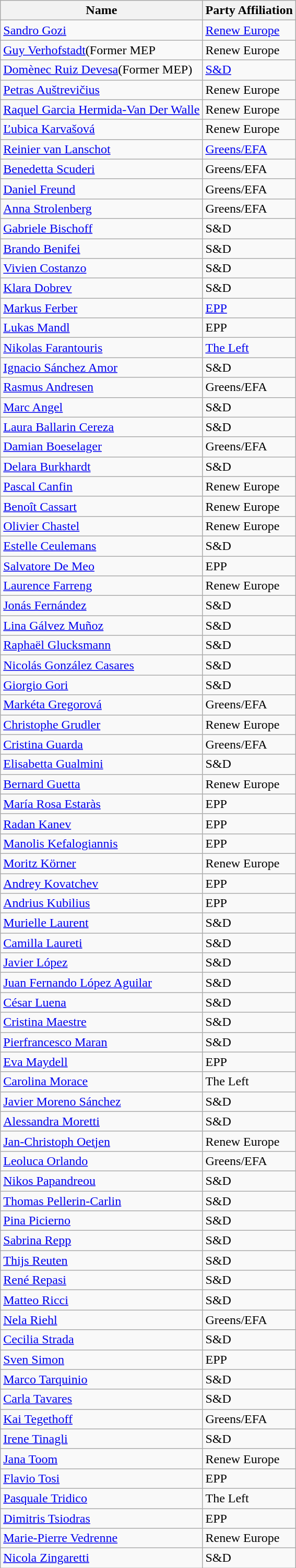<table class="wikitable mw-collapsible">
<tr>
<th>Name</th>
<th>Party Affiliation</th>
</tr>
<tr>
<td><a href='#'>Sandro Gozi</a></td>
<td><a href='#'>Renew Europe</a></td>
</tr>
<tr>
<td><a href='#'>Guy Verhofstadt</a>(Former MEP</td>
<td>Renew Europe</td>
</tr>
<tr>
<td><a href='#'>Domènec Ruiz Devesa</a>(Former MEP)</td>
<td><a href='#'>S&D</a></td>
</tr>
<tr>
<td><a href='#'>Petras Auštrevičius</a></td>
<td>Renew Europe</td>
</tr>
<tr>
<td><a href='#'>Raquel Garcia Hermida-Van Der Walle</a></td>
<td>Renew Europe</td>
</tr>
<tr>
<td><a href='#'>Ľubica Karvašová</a></td>
<td>Renew Europe</td>
</tr>
<tr>
<td><a href='#'>Reinier van Lanschot</a></td>
<td><a href='#'>Greens/EFA</a></td>
</tr>
<tr>
<td><a href='#'>Benedetta Scuderi</a></td>
<td>Greens/EFA</td>
</tr>
<tr>
<td><a href='#'>Daniel Freund</a></td>
<td>Greens/EFA</td>
</tr>
<tr>
<td><a href='#'>Anna Strolenberg</a></td>
<td>Greens/EFA</td>
</tr>
<tr>
<td><a href='#'>Gabriele Bischoff</a></td>
<td>S&D</td>
</tr>
<tr>
<td><a href='#'>Brando Benifei</a></td>
<td>S&D</td>
</tr>
<tr>
<td><a href='#'>Vivien Costanzo</a></td>
<td>S&D</td>
</tr>
<tr>
<td><a href='#'>Klara Dobrev</a></td>
<td>S&D</td>
</tr>
<tr>
<td><a href='#'>Markus Ferber</a></td>
<td><a href='#'>EPP</a></td>
</tr>
<tr>
<td><a href='#'>Lukas Mandl</a></td>
<td>EPP</td>
</tr>
<tr>
<td><a href='#'>Nikolas Farantouris</a></td>
<td><a href='#'>The Left</a></td>
</tr>
<tr>
<td><a href='#'>Ignacio Sánchez Amor</a></td>
<td>S&D</td>
</tr>
<tr>
<td><a href='#'>Rasmus Andresen</a></td>
<td>Greens/EFA</td>
</tr>
<tr>
<td><a href='#'>Marc Angel</a></td>
<td>S&D</td>
</tr>
<tr>
<td><a href='#'>Laura Ballarin Cereza</a></td>
<td>S&D</td>
</tr>
<tr>
<td><a href='#'>Damian Boeselager</a></td>
<td>Greens/EFA</td>
</tr>
<tr>
<td><a href='#'>Delara Burkhardt</a></td>
<td>S&D</td>
</tr>
<tr>
<td><a href='#'>Pascal Canfin</a></td>
<td>Renew Europe</td>
</tr>
<tr>
<td><a href='#'>Benoît Cassart</a></td>
<td>Renew Europe</td>
</tr>
<tr>
<td><a href='#'>Olivier Chastel</a></td>
<td>Renew Europe</td>
</tr>
<tr>
<td><a href='#'>Estelle Ceulemans</a></td>
<td>S&D</td>
</tr>
<tr>
<td><a href='#'>Salvatore De Meo</a></td>
<td>EPP</td>
</tr>
<tr>
<td><a href='#'>Laurence Farreng</a></td>
<td>Renew Europe</td>
</tr>
<tr>
<td><a href='#'>Jonás Fernández</a></td>
<td>S&D</td>
</tr>
<tr>
<td><a href='#'>Lina Gálvez Muñoz</a></td>
<td>S&D</td>
</tr>
<tr>
<td><a href='#'>Raphaël Glucksmann</a></td>
<td>S&D</td>
</tr>
<tr>
<td><a href='#'>Nicolás González Casares</a></td>
<td>S&D</td>
</tr>
<tr>
<td><a href='#'>Giorgio Gori</a></td>
<td>S&D</td>
</tr>
<tr>
<td><a href='#'>Markéta Gregorová</a></td>
<td>Greens/EFA</td>
</tr>
<tr>
<td><a href='#'>Christophe Grudler</a></td>
<td>Renew Europe</td>
</tr>
<tr>
<td><a href='#'>Cristina Guarda</a></td>
<td>Greens/EFA</td>
</tr>
<tr>
<td><a href='#'>Elisabetta Gualmini</a></td>
<td>S&D</td>
</tr>
<tr>
<td><a href='#'>Bernard Guetta</a></td>
<td>Renew Europe</td>
</tr>
<tr>
<td><a href='#'>María Rosa Estaràs</a></td>
<td>EPP</td>
</tr>
<tr>
<td><a href='#'>Radan Kanev</a></td>
<td>EPP</td>
</tr>
<tr>
<td><a href='#'>Manolis Kefalogiannis</a></td>
<td>EPP</td>
</tr>
<tr>
<td><a href='#'>Moritz Körner</a></td>
<td>Renew Europe</td>
</tr>
<tr>
<td><a href='#'>Andrey Kovatchev</a></td>
<td>EPP</td>
</tr>
<tr>
<td><a href='#'>Andrius Kubilius</a></td>
<td>EPP</td>
</tr>
<tr>
<td><a href='#'>Murielle Laurent</a></td>
<td>S&D</td>
</tr>
<tr>
<td><a href='#'>Camilla Laureti</a></td>
<td>S&D</td>
</tr>
<tr>
<td><a href='#'>Javier López</a></td>
<td>S&D</td>
</tr>
<tr>
<td><a href='#'>Juan Fernando López Aguilar</a></td>
<td>S&D</td>
</tr>
<tr>
<td><a href='#'>César Luena</a></td>
<td>S&D</td>
</tr>
<tr>
<td><a href='#'>Cristina Maestre</a></td>
<td>S&D</td>
</tr>
<tr>
<td><a href='#'>Pierfrancesco Maran</a></td>
<td>S&D</td>
</tr>
<tr>
<td><a href='#'>Eva Maydell</a></td>
<td>EPP</td>
</tr>
<tr>
<td><a href='#'>Carolina Morace</a></td>
<td>The Left</td>
</tr>
<tr>
<td><a href='#'>Javier Moreno Sánchez</a></td>
<td>S&D</td>
</tr>
<tr>
<td><a href='#'>Alessandra Moretti</a></td>
<td>S&D</td>
</tr>
<tr>
<td><a href='#'>Jan-Christoph Oetjen</a></td>
<td>Renew Europe</td>
</tr>
<tr>
<td><a href='#'>Leoluca Orlando</a></td>
<td>Greens/EFA</td>
</tr>
<tr>
<td><a href='#'>Nikos Papandreou</a></td>
<td>S&D</td>
</tr>
<tr>
<td><a href='#'>Thomas Pellerin-Carlin</a></td>
<td>S&D</td>
</tr>
<tr>
<td><a href='#'>Pina Picierno</a></td>
<td>S&D</td>
</tr>
<tr>
<td><a href='#'>Sabrina Repp</a></td>
<td>S&D</td>
</tr>
<tr>
<td><a href='#'>Thijs Reuten</a></td>
<td>S&D</td>
</tr>
<tr>
<td><a href='#'>René Repasi</a></td>
<td>S&D</td>
</tr>
<tr>
<td><a href='#'>Matteo Ricci</a></td>
<td>S&D</td>
</tr>
<tr>
<td><a href='#'>Nela Riehl</a></td>
<td>Greens/EFA</td>
</tr>
<tr>
<td><a href='#'>Cecilia Strada</a></td>
<td>S&D</td>
</tr>
<tr>
<td><a href='#'>Sven Simon</a></td>
<td>EPP</td>
</tr>
<tr>
<td><a href='#'>Marco Tarquinio</a></td>
<td>S&D</td>
</tr>
<tr>
<td><a href='#'>Carla Tavares</a></td>
<td>S&D</td>
</tr>
<tr>
<td><a href='#'>Kai Tegethoff</a></td>
<td>Greens/EFA</td>
</tr>
<tr>
<td><a href='#'>Irene Tinagli</a></td>
<td>S&D</td>
</tr>
<tr>
<td><a href='#'>Jana Toom</a></td>
<td>Renew Europe</td>
</tr>
<tr>
<td><a href='#'>Flavio Tosi</a></td>
<td>EPP</td>
</tr>
<tr>
<td><a href='#'>Pasquale Tridico</a></td>
<td>The Left</td>
</tr>
<tr>
<td><a href='#'>Dimitris Tsiodras</a></td>
<td>EPP</td>
</tr>
<tr>
<td><a href='#'>Marie-Pierre Vedrenne</a></td>
<td>Renew Europe</td>
</tr>
<tr>
<td><a href='#'>Nicola Zingaretti</a></td>
<td>S&D</td>
</tr>
</table>
